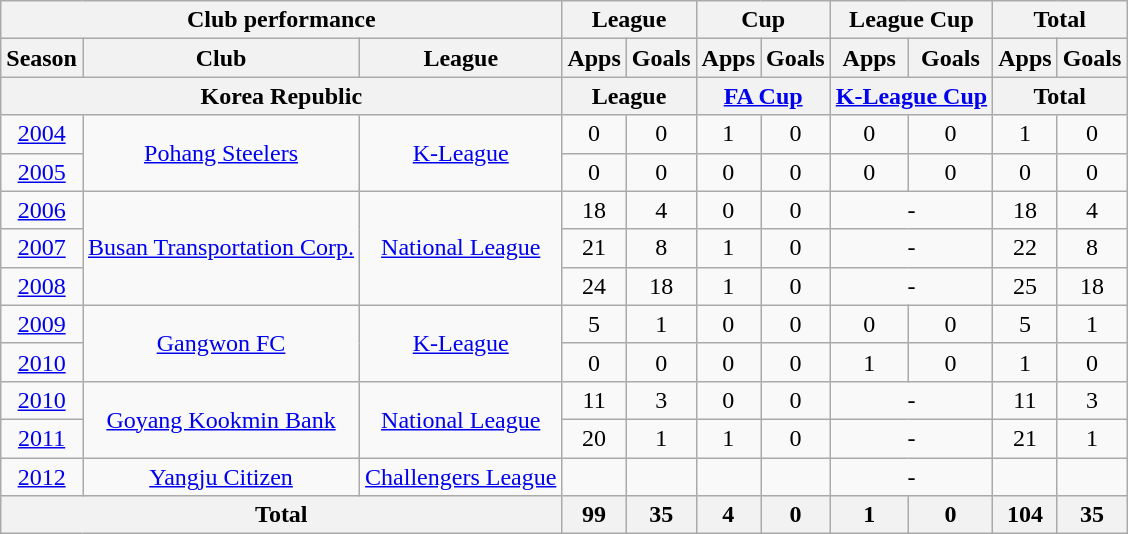<table class="wikitable" style="text-align:center;">
<tr>
<th colspan=3>Club performance</th>
<th colspan=2>League</th>
<th colspan=2>Cup</th>
<th colspan=2>League Cup</th>
<th colspan=2>Total</th>
</tr>
<tr>
<th>Season</th>
<th>Club</th>
<th>League</th>
<th>Apps</th>
<th>Goals</th>
<th>Apps</th>
<th>Goals</th>
<th>Apps</th>
<th>Goals</th>
<th>Apps</th>
<th>Goals</th>
</tr>
<tr>
<th colspan=3>Korea Republic</th>
<th colspan=2>League</th>
<th colspan=2><a href='#'>FA Cup</a></th>
<th colspan=2><a href='#'>K-League Cup</a></th>
<th colspan=2>Total</th>
</tr>
<tr>
<td><a href='#'>2004</a></td>
<td rowspan=2><a href='#'>Pohang Steelers</a></td>
<td rowspan=2><a href='#'>K-League</a></td>
<td>0</td>
<td>0</td>
<td>1</td>
<td>0</td>
<td>0</td>
<td>0</td>
<td>1</td>
<td>0</td>
</tr>
<tr>
<td><a href='#'>2005</a></td>
<td>0</td>
<td>0</td>
<td>0</td>
<td>0</td>
<td>0</td>
<td>0</td>
<td>0</td>
<td>0</td>
</tr>
<tr>
<td><a href='#'>2006</a></td>
<td rowspan=3><a href='#'>Busan Transportation Corp.</a></td>
<td rowspan=3><a href='#'>National League</a></td>
<td>18</td>
<td>4</td>
<td>0</td>
<td>0</td>
<td colspan=2>-</td>
<td>18</td>
<td>4</td>
</tr>
<tr>
<td><a href='#'>2007</a></td>
<td>21</td>
<td>8</td>
<td>1</td>
<td>0</td>
<td colspan=2>-</td>
<td>22</td>
<td>8</td>
</tr>
<tr>
<td><a href='#'>2008</a></td>
<td>24</td>
<td>18</td>
<td>1</td>
<td>0</td>
<td colspan=2>-</td>
<td>25</td>
<td>18</td>
</tr>
<tr>
<td><a href='#'>2009</a></td>
<td rowspan=2><a href='#'>Gangwon FC</a></td>
<td rowspan=2><a href='#'>K-League</a></td>
<td>5</td>
<td>1</td>
<td>0</td>
<td>0</td>
<td>0</td>
<td>0</td>
<td>5</td>
<td>1</td>
</tr>
<tr>
<td><a href='#'>2010</a></td>
<td>0</td>
<td>0</td>
<td>0</td>
<td>0</td>
<td>1</td>
<td>0</td>
<td>1</td>
<td>0</td>
</tr>
<tr>
<td><a href='#'>2010</a></td>
<td rowspan=2><a href='#'>Goyang Kookmin Bank</a></td>
<td rowspan=2><a href='#'>National League</a></td>
<td>11</td>
<td>3</td>
<td>0</td>
<td>0</td>
<td colspan=2>-</td>
<td>11</td>
<td>3</td>
</tr>
<tr>
<td><a href='#'>2011</a></td>
<td>20</td>
<td>1</td>
<td>1</td>
<td>0</td>
<td colspan=2>-</td>
<td>21</td>
<td>1</td>
</tr>
<tr>
<td><a href='#'>2012</a></td>
<td rowspan=1><a href='#'>Yangju Citizen</a></td>
<td rowspan=1><a href='#'>Challengers League</a></td>
<td></td>
<td></td>
<td></td>
<td></td>
<td colspan=2>-</td>
<td></td>
<td></td>
</tr>
<tr>
<th colspan=3>Total</th>
<th>99</th>
<th>35</th>
<th>4</th>
<th>0</th>
<th>1</th>
<th>0</th>
<th>104</th>
<th>35</th>
</tr>
</table>
